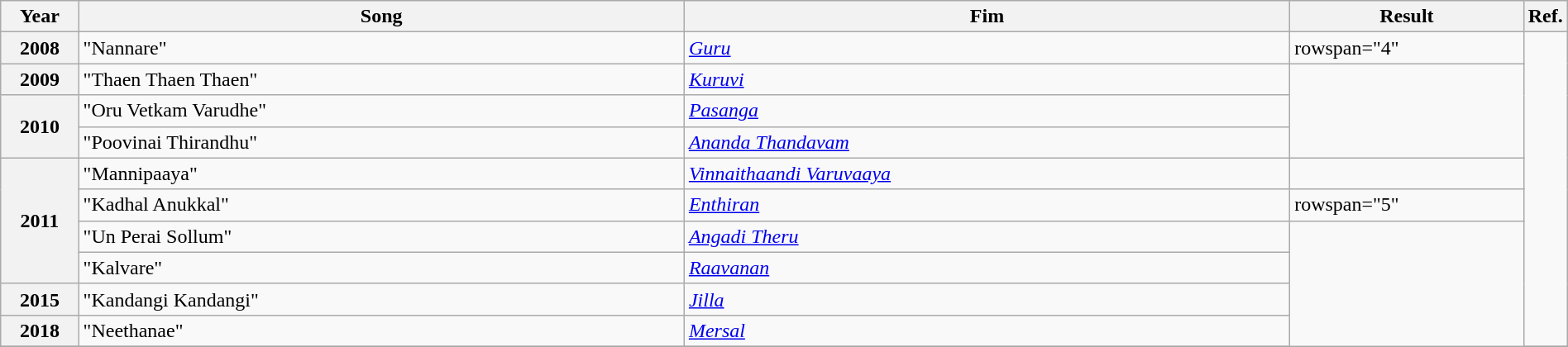<table class="wikitable plainrowheaders" width="100%" textcolor:#000;">
<tr>
<th scope="col" width=5%><strong>Year</strong></th>
<th scope="col" width=39%><strong>Song</strong></th>
<th scope="col" width=39%><strong>Fim</strong></th>
<th scope="col" width=15%><strong>Result</strong></th>
<th scope="col" width=2%><strong>Ref.</strong></th>
</tr>
<tr>
<th scope="row">2008</th>
<td>"Nannare"</td>
<td><a href='#'><em>Guru</em></a></td>
<td>rowspan="4" </td>
<td rowspan="10"></td>
</tr>
<tr>
<th scope="row">2009</th>
<td>"Thaen Thaen Thaen"</td>
<td><em><a href='#'>Kuruvi</a></em></td>
</tr>
<tr>
<th scope="row" rowspan="2">2010</th>
<td>"Oru Vetkam Varudhe"</td>
<td><em><a href='#'>Pasanga</a></em></td>
</tr>
<tr>
<td>"Poovinai Thirandhu"</td>
<td><em><a href='#'>Ananda Thandavam</a></em></td>
</tr>
<tr>
<th scope="row" rowspan="4">2011</th>
<td>"Mannipaaya"</td>
<td><em><a href='#'>Vinnaithaandi Varuvaaya</a></em></td>
<td></td>
</tr>
<tr>
<td>"Kadhal Anukkal"</td>
<td><em><a href='#'>Enthiran</a></em></td>
<td>rowspan="5" </td>
</tr>
<tr>
<td>"Un Perai Sollum"</td>
<td><em><a href='#'>Angadi Theru</a></em></td>
</tr>
<tr>
<td>"Kalvare"</td>
<td><a href='#'><em>Raavanan</em></a></td>
</tr>
<tr>
<th scope="row">2015</th>
<td>"Kandangi Kandangi"</td>
<td><em><a href='#'>Jilla</a></em></td>
</tr>
<tr>
<th scope="row">2018</th>
<td>"Neethanae"</td>
<td><a href='#'><em>Mersal</em></a></td>
</tr>
<tr>
</tr>
</table>
